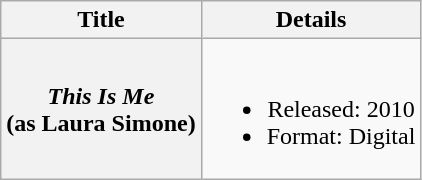<table class="wikitable plainrowheaders" style="text-align:center;" border="1">
<tr>
<th>Title</th>
<th>Details</th>
</tr>
<tr>
<th scope="row"><em>This Is Me</em> <br> (as Laura Simone)</th>
<td><br><ul><li>Released: 2010</li><li>Format: Digital</li></ul></td>
</tr>
</table>
